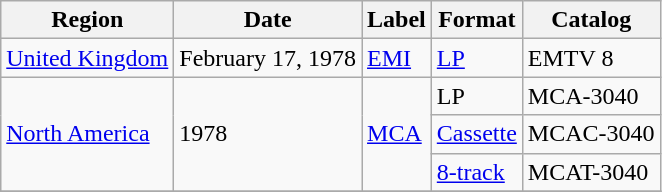<table class="wikitable">
<tr>
<th>Region</th>
<th>Date</th>
<th>Label</th>
<th>Format</th>
<th>Catalog</th>
</tr>
<tr>
<td><a href='#'>United Kingdom</a></td>
<td>February 17, 1978</td>
<td><a href='#'>EMI</a></td>
<td><a href='#'>LP</a></td>
<td>EMTV 8</td>
</tr>
<tr>
<td rowspan="3"><a href='#'>North America</a></td>
<td rowspan="3">1978</td>
<td rowspan="3"><a href='#'>MCA</a></td>
<td>LP</td>
<td>MCA-3040</td>
</tr>
<tr>
<td><a href='#'>Cassette</a></td>
<td>MCAC-3040</td>
</tr>
<tr>
<td><a href='#'>8-track</a></td>
<td>MCAT-3040</td>
</tr>
<tr>
</tr>
</table>
